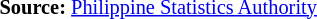<table style="font-size:85%;" '|>
<tr>
<td><br><p>
<strong>Source:</strong> <a href='#'>Philippine Statistics Authority</a>
</p></td>
</tr>
</table>
